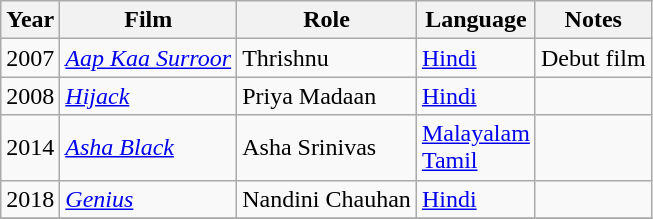<table class="wikitable">
<tr>
<th>Year</th>
<th>Film</th>
<th>Role</th>
<th>Language</th>
<th>Notes</th>
</tr>
<tr>
<td>2007</td>
<td><em><a href='#'>Aap Kaa Surroor</a></em></td>
<td>Thrishnu</td>
<td><a href='#'>Hindi</a></td>
<td>Debut film</td>
</tr>
<tr>
<td>2008</td>
<td><em><a href='#'>Hijack</a></em></td>
<td>Priya Madaan</td>
<td><a href='#'>Hindi</a></td>
<td></td>
</tr>
<tr>
<td>2014</td>
<td><em><a href='#'>Asha Black</a></em></td>
<td>Asha Srinivas</td>
<td><a href='#'>Malayalam</a><br><a href='#'>Tamil</a></td>
<td></td>
</tr>
<tr>
<td>2018</td>
<td><em><a href='#'>Genius</a></em></td>
<td>Nandini Chauhan</td>
<td><a href='#'>Hindi</a></td>
<td></td>
</tr>
<tr>
</tr>
</table>
